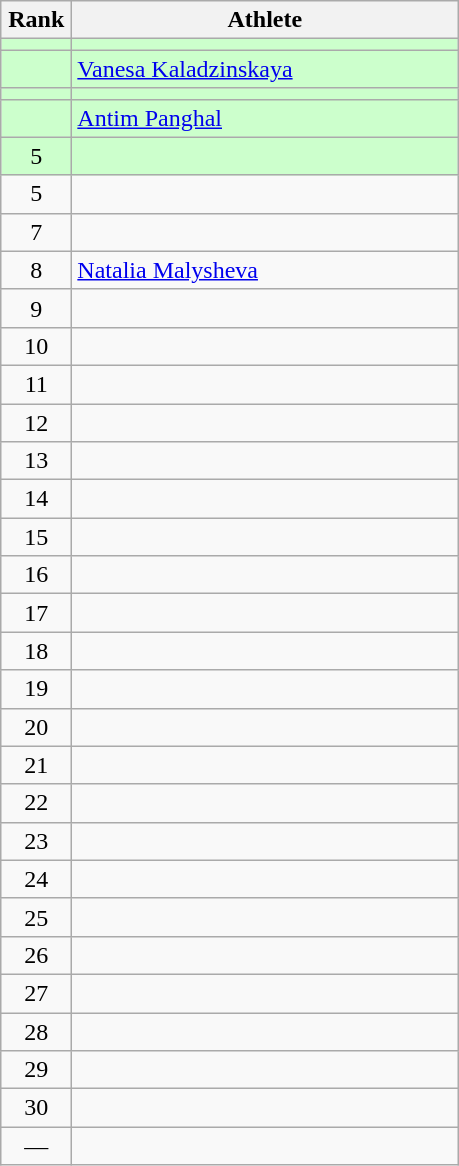<table class="wikitable" style="text-align: center;">
<tr>
<th width=40>Rank</th>
<th width=250>Athlete</th>
</tr>
<tr bgcolor=#ccffcc>
<td></td>
<td align="left"></td>
</tr>
<tr bgcolor=#ccffcc>
<td></td>
<td align="left"> <a href='#'>Vanesa Kaladzinskaya</a> </td>
</tr>
<tr bgcolor=#ccffcc>
<td></td>
<td align="left"></td>
</tr>
<tr bgcolor=#ccffcc>
<td></td>
<td align="left"> <a href='#'>Antim Panghal</a> </td>
</tr>
<tr bgcolor=#ccffcc>
<td>5</td>
<td align="left"></td>
</tr>
<tr>
<td>5</td>
<td align="left"></td>
</tr>
<tr>
<td>7</td>
<td align="left"></td>
</tr>
<tr>
<td>8</td>
<td align="left"> <a href='#'>Natalia Malysheva</a> </td>
</tr>
<tr>
<td>9</td>
<td align="left"></td>
</tr>
<tr>
<td>10</td>
<td align="left"></td>
</tr>
<tr>
<td>11</td>
<td align="left"></td>
</tr>
<tr>
<td>12</td>
<td align="left"></td>
</tr>
<tr>
<td>13</td>
<td align="left"></td>
</tr>
<tr>
<td>14</td>
<td align="left"></td>
</tr>
<tr>
<td>15</td>
<td align="left"></td>
</tr>
<tr>
<td>16</td>
<td align="left"></td>
</tr>
<tr>
<td>17</td>
<td align="left"></td>
</tr>
<tr>
<td>18</td>
<td align="left"></td>
</tr>
<tr>
<td>19</td>
<td align="left"></td>
</tr>
<tr>
<td>20</td>
<td align="left"></td>
</tr>
<tr>
<td>21</td>
<td align="left"></td>
</tr>
<tr>
<td>22</td>
<td align="left"></td>
</tr>
<tr>
<td>23</td>
<td align="left"></td>
</tr>
<tr>
<td>24</td>
<td align="left"></td>
</tr>
<tr>
<td>25</td>
<td align="left"></td>
</tr>
<tr>
<td>26</td>
<td align="left"></td>
</tr>
<tr>
<td>27</td>
<td align="left"></td>
</tr>
<tr>
<td>28</td>
<td align="left"></td>
</tr>
<tr>
<td>29</td>
<td align="left"></td>
</tr>
<tr>
<td>30</td>
<td align="left"></td>
</tr>
<tr>
<td>—</td>
<td align="left"></td>
</tr>
</table>
